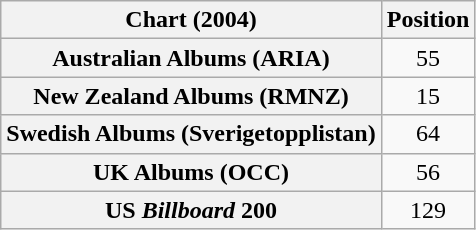<table class="wikitable sortable plainrowheaders" style="text-align:center">
<tr>
<th scope="col">Chart (2004)</th>
<th scope="col">Position</th>
</tr>
<tr>
<th scope="row">Australian Albums (ARIA)</th>
<td>55</td>
</tr>
<tr>
<th scope="row">New Zealand Albums (RMNZ)</th>
<td>15</td>
</tr>
<tr>
<th scope="row">Swedish Albums (Sverigetopplistan)</th>
<td>64</td>
</tr>
<tr>
<th scope="row">UK Albums (OCC)</th>
<td>56</td>
</tr>
<tr>
<th scope="row">US <em>Billboard</em> 200</th>
<td>129</td>
</tr>
</table>
